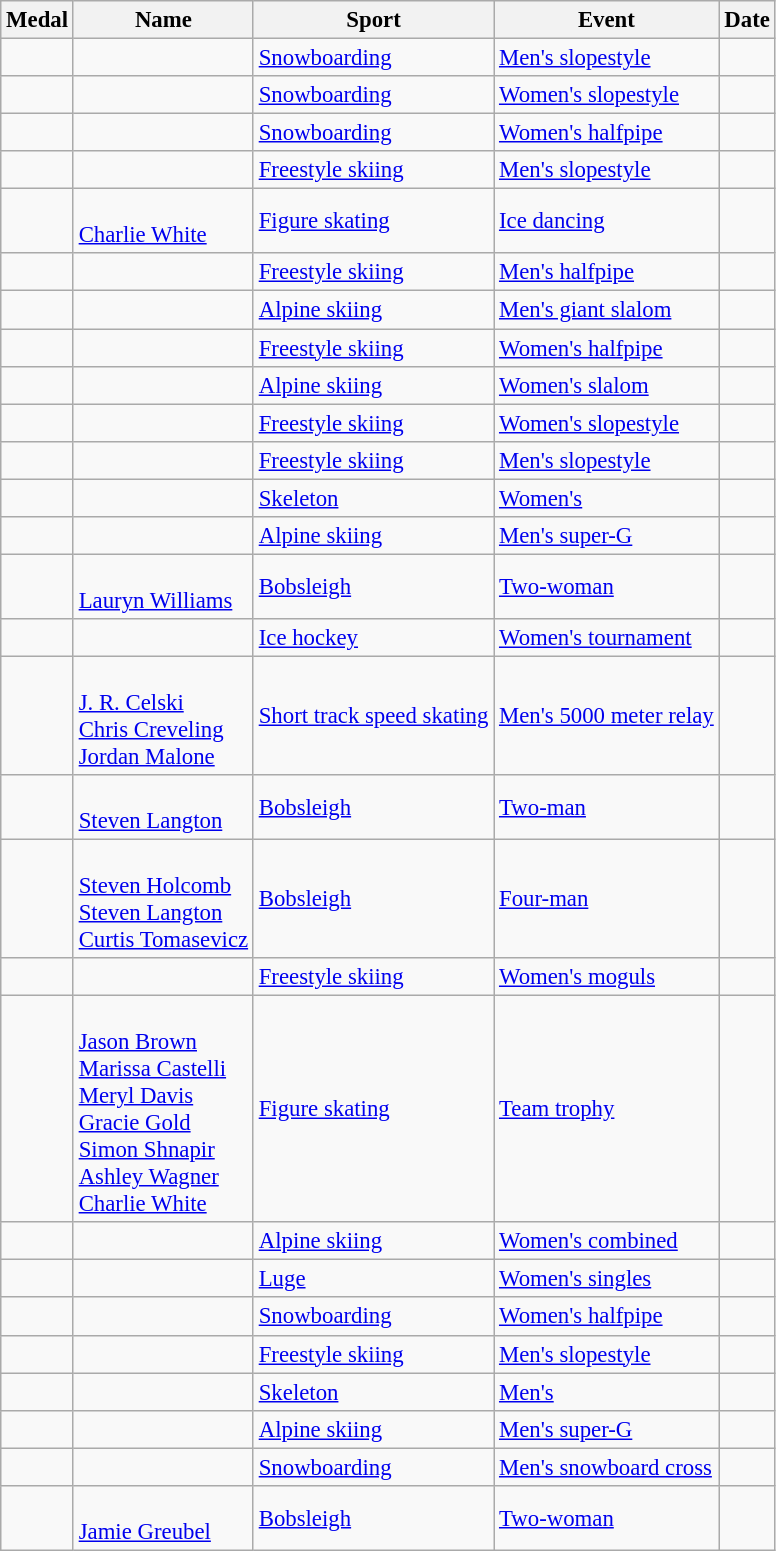<table class="wikitable sortable"  style="font-size:95%">
<tr>
<th>Medal</th>
<th>Name</th>
<th>Sport</th>
<th>Event</th>
<th>Date</th>
</tr>
<tr>
<td></td>
<td></td>
<td><a href='#'>Snowboarding</a></td>
<td><a href='#'>Men's slopestyle</a></td>
<td></td>
</tr>
<tr>
<td></td>
<td></td>
<td><a href='#'>Snowboarding</a></td>
<td><a href='#'>Women's slopestyle</a></td>
<td></td>
</tr>
<tr>
<td></td>
<td></td>
<td><a href='#'>Snowboarding</a></td>
<td><a href='#'>Women's halfpipe</a></td>
<td></td>
</tr>
<tr>
<td></td>
<td></td>
<td><a href='#'>Freestyle skiing</a></td>
<td><a href='#'>Men's slopestyle</a></td>
<td></td>
</tr>
<tr>
<td></td>
<td><br><a href='#'>Charlie White</a></td>
<td><a href='#'>Figure skating</a></td>
<td><a href='#'>Ice dancing</a></td>
<td></td>
</tr>
<tr>
<td></td>
<td></td>
<td><a href='#'>Freestyle skiing</a></td>
<td><a href='#'>Men's halfpipe</a></td>
<td></td>
</tr>
<tr>
<td></td>
<td></td>
<td><a href='#'>Alpine skiing</a></td>
<td><a href='#'>Men's giant slalom</a></td>
<td></td>
</tr>
<tr>
<td></td>
<td></td>
<td><a href='#'>Freestyle skiing</a></td>
<td><a href='#'>Women's halfpipe</a></td>
<td></td>
</tr>
<tr>
<td></td>
<td></td>
<td><a href='#'>Alpine skiing</a></td>
<td><a href='#'>Women's slalom</a></td>
<td></td>
</tr>
<tr>
<td></td>
<td></td>
<td><a href='#'>Freestyle skiing</a></td>
<td><a href='#'>Women's slopestyle</a></td>
<td></td>
</tr>
<tr>
<td></td>
<td></td>
<td><a href='#'>Freestyle skiing</a></td>
<td><a href='#'>Men's slopestyle</a></td>
<td></td>
</tr>
<tr>
<td></td>
<td></td>
<td><a href='#'>Skeleton</a></td>
<td><a href='#'>Women's</a></td>
<td></td>
</tr>
<tr>
<td></td>
<td></td>
<td><a href='#'>Alpine skiing</a></td>
<td><a href='#'>Men's super-G</a></td>
<td></td>
</tr>
<tr>
<td></td>
<td><br><a href='#'>Lauryn Williams</a></td>
<td><a href='#'>Bobsleigh</a></td>
<td><a href='#'>Two-woman</a></td>
<td></td>
</tr>
<tr>
<td></td>
<td><br></td>
<td><a href='#'>Ice hockey</a></td>
<td><a href='#'>Women's tournament</a></td>
<td></td>
</tr>
<tr>
<td></td>
<td><br><a href='#'>J. R. Celski</a><br><a href='#'>Chris Creveling</a><br><a href='#'>Jordan Malone</a></td>
<td><a href='#'>Short track speed skating</a></td>
<td><a href='#'>Men's 5000 meter relay</a></td>
<td></td>
</tr>
<tr>
<td></td>
<td><br><a href='#'>Steven Langton</a></td>
<td><a href='#'>Bobsleigh</a></td>
<td><a href='#'>Two-man</a></td>
<td></td>
</tr>
<tr>
<td></td>
<td><br><a href='#'>Steven Holcomb</a><br><a href='#'>Steven Langton</a><br><a href='#'>Curtis Tomasevicz</a></td>
<td><a href='#'>Bobsleigh</a></td>
<td><a href='#'>Four-man</a></td>
<td></td>
</tr>
<tr>
<td></td>
<td></td>
<td><a href='#'>Freestyle skiing</a></td>
<td><a href='#'>Women's moguls</a></td>
<td></td>
</tr>
<tr>
<td></td>
<td><br><a href='#'>Jason Brown</a><br><a href='#'>Marissa Castelli</a><br><a href='#'>Meryl Davis</a><br><a href='#'>Gracie Gold</a><br><a href='#'>Simon Shnapir</a><br><a href='#'>Ashley Wagner</a><br><a href='#'>Charlie White</a></td>
<td><a href='#'>Figure skating</a></td>
<td><a href='#'>Team trophy</a></td>
<td></td>
</tr>
<tr>
<td></td>
<td></td>
<td><a href='#'>Alpine skiing</a></td>
<td><a href='#'>Women's combined</a></td>
<td></td>
</tr>
<tr>
<td></td>
<td></td>
<td><a href='#'>Luge</a></td>
<td><a href='#'>Women's singles</a></td>
<td></td>
</tr>
<tr>
<td></td>
<td></td>
<td><a href='#'>Snowboarding</a></td>
<td><a href='#'>Women's halfpipe</a></td>
<td></td>
</tr>
<tr>
<td></td>
<td></td>
<td><a href='#'>Freestyle skiing</a></td>
<td><a href='#'>Men's slopestyle</a></td>
<td></td>
</tr>
<tr>
<td></td>
<td></td>
<td><a href='#'>Skeleton</a></td>
<td><a href='#'>Men's</a></td>
<td></td>
</tr>
<tr>
<td></td>
<td></td>
<td><a href='#'>Alpine skiing</a></td>
<td><a href='#'>Men's super-G</a></td>
<td></td>
</tr>
<tr>
<td></td>
<td></td>
<td><a href='#'>Snowboarding</a></td>
<td><a href='#'>Men's snowboard cross</a></td>
<td></td>
</tr>
<tr>
<td></td>
<td><br><a href='#'>Jamie Greubel</a></td>
<td><a href='#'>Bobsleigh</a></td>
<td><a href='#'>Two-woman</a></td>
<td></td>
</tr>
</table>
